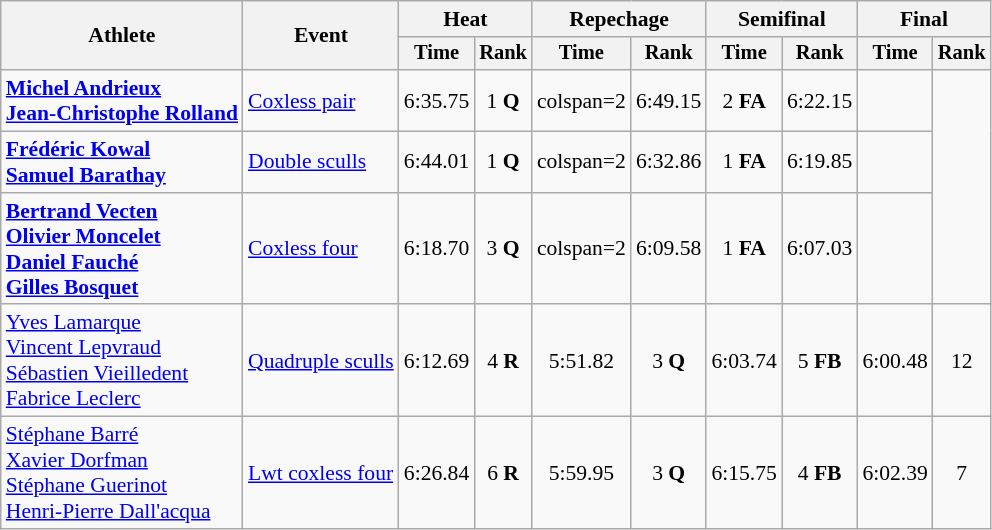<table class=wikitable style=font-size:90%;text-align:center>
<tr>
<th rowspan=2>Athlete</th>
<th rowspan=2>Event</th>
<th colspan=2>Heat</th>
<th colspan=2>Repechage</th>
<th colspan=2>Semifinal</th>
<th colspan=2>Final</th>
</tr>
<tr style=font-size:95%>
<th>Time</th>
<th>Rank</th>
<th>Time</th>
<th>Rank</th>
<th>Time</th>
<th>Rank</th>
<th>Time</th>
<th>Rank</th>
</tr>
<tr>
<td align=left><strong><a href='#'>Michel Andrieux</a><br><a href='#'>Jean-Christophe Rolland</a></strong></td>
<td align=left><a href='#'>Coxless pair</a></td>
<td>6:35.75</td>
<td>1 <strong>Q</strong></td>
<td>colspan=2 </td>
<td>6:49.15</td>
<td>2 <strong>FA</strong></td>
<td>6:22.15</td>
<td></td>
</tr>
<tr>
<td align=left><strong><a href='#'>Frédéric Kowal</a><br><a href='#'>Samuel Barathay</a></strong></td>
<td align=left><a href='#'>Double sculls</a></td>
<td>6:44.01</td>
<td>1 <strong>Q</strong></td>
<td>colspan=2 </td>
<td>6:32.86</td>
<td>1 <strong>FA</strong></td>
<td>6:19.85</td>
<td></td>
</tr>
<tr>
<td align=left><strong><a href='#'>Bertrand Vecten</a><br><a href='#'>Olivier Moncelet</a><br><a href='#'>Daniel Fauché</a><br><a href='#'>Gilles Bosquet</a></strong></td>
<td align=left><a href='#'>Coxless four</a></td>
<td>6:18.70</td>
<td>3 <strong>Q</strong></td>
<td>colspan=2 </td>
<td>6:09.58</td>
<td>1 <strong>FA</strong></td>
<td>6:07.03</td>
<td></td>
</tr>
<tr>
<td align=left><a href='#'>Yves Lamarque</a><br><a href='#'>Vincent Lepvraud</a><br><a href='#'>Sébastien Vieilledent</a><br><a href='#'>Fabrice Leclerc</a></td>
<td align=left><a href='#'>Quadruple sculls</a></td>
<td>6:12.69</td>
<td>4 <strong>R</strong></td>
<td>5:51.82</td>
<td>3 <strong>Q</strong></td>
<td>6:03.74</td>
<td>5 <strong>FB</strong></td>
<td>6:00.48</td>
<td>12</td>
</tr>
<tr>
<td align=left><a href='#'>Stéphane Barré</a><br><a href='#'>Xavier Dorfman</a><br><a href='#'>Stéphane Guerinot</a><br><a href='#'>Henri-Pierre Dall'acqua</a></td>
<td align=left><a href='#'>Lwt coxless four</a></td>
<td>6:26.84</td>
<td>6 <strong>R</strong></td>
<td>5:59.95</td>
<td>3 <strong>Q</strong></td>
<td>6:15.75</td>
<td>4 <strong>FB</strong></td>
<td>6:02.39</td>
<td>7</td>
</tr>
</table>
